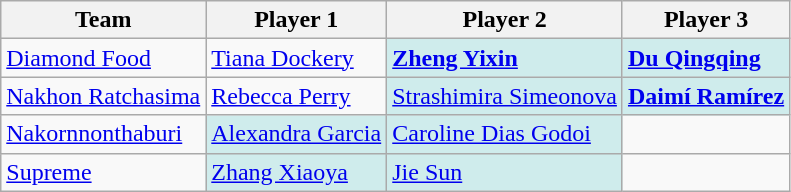<table class="wikitable sortable">
<tr>
<th>Team</th>
<th>Player 1</th>
<th>Player 2</th>
<th>Player 3</th>
</tr>
<tr>
<td><a href='#'>Diamond Food</a></td>
<td> <a href='#'>Tiana Dockery</a></td>
<td style="background-color:#CFECEC"> <strong><a href='#'>Zheng Yixin</a></strong></td>
<td style="background-color:#CFECEC"> <strong><a href='#'>Du Qingqing</a></strong></td>
</tr>
<tr>
<td><a href='#'>Nakhon Ratchasima</a></td>
<td> <a href='#'>Rebecca Perry</a></td>
<td style="background-color:#CFECEC"> <a href='#'>Strashimira Simeonova</a></td>
<td style="background-color:#CFECEC"> <strong><a href='#'>Daimí Ramírez</a></strong></td>
</tr>
<tr>
<td><a href='#'>Nakornnonthaburi</a></td>
<td style="background-color:#CFECEC"> <a href='#'>Alexandra Garcia</a></td>
<td style="background-color:#CFECEC"> <a href='#'>Caroline Dias Godoi</a></td>
<td></td>
</tr>
<tr>
<td><a href='#'>Supreme</a></td>
<td style="background-color:#CFECEC"> <a href='#'>Zhang Xiaoya</a></td>
<td style="background-color:#CFECEC"> <a href='#'>Jie Sun</a></td>
<td></td>
</tr>
</table>
